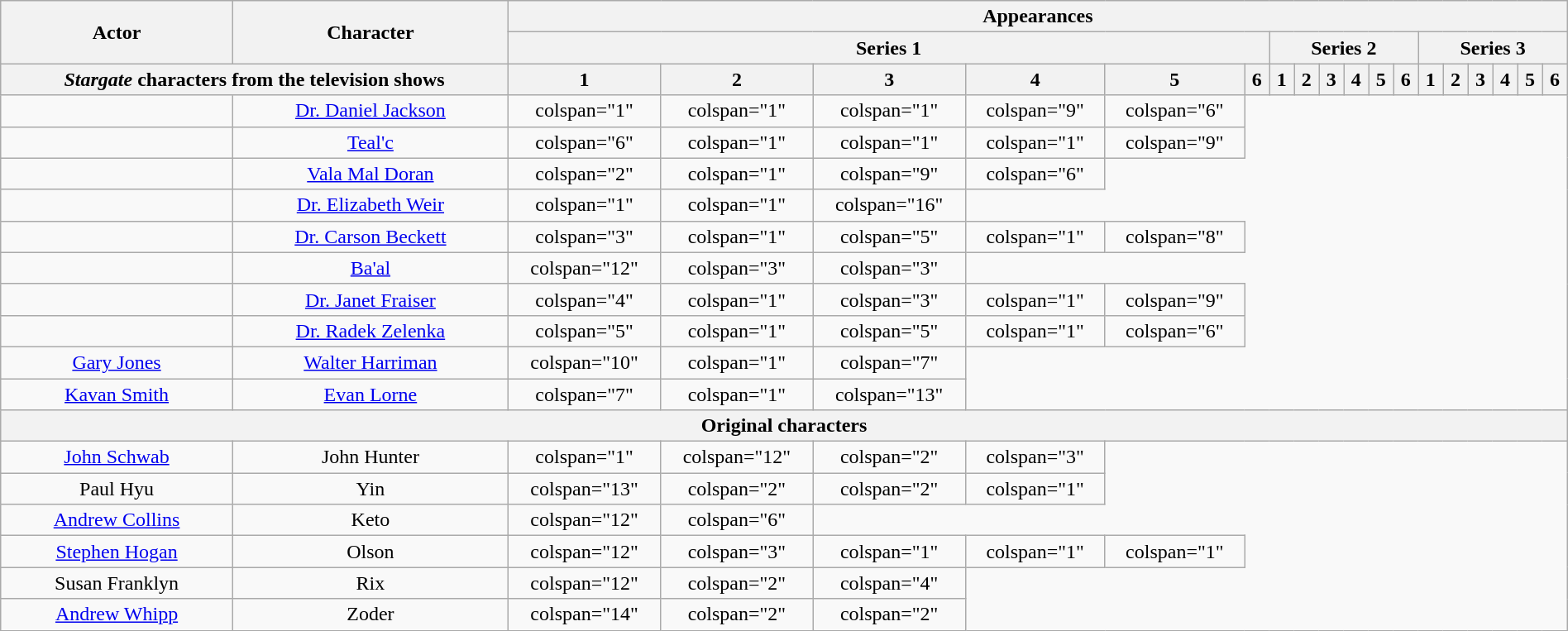<table class="wikitable" style="text-align:center;" width="100%">
<tr ">
<th rowspan="2">Actor</th>
<th rowspan="2">Character</th>
<th colspan="18">Appearances</th>
</tr>
<tr>
<th colspan="6">Series 1</th>
<th colspan="6">Series 2</th>
<th colspan="6">Series 3</th>
</tr>
<tr>
<th colspan="2"><em>Stargate</em> characters from the television shows</th>
<th>1</th>
<th>2</th>
<th>3</th>
<th>4</th>
<th>5</th>
<th>6</th>
<th>1</th>
<th>2</th>
<th>3</th>
<th>4</th>
<th>5</th>
<th>6</th>
<th>1</th>
<th>2</th>
<th>3</th>
<th>4</th>
<th>5</th>
<th>6</th>
</tr>
<tr>
<td></td>
<td><a href='#'>Dr. Daniel Jackson</a></td>
<td>colspan="1" </td>
<td>colspan="1" </td>
<td>colspan="1" </td>
<td>colspan="9" </td>
<td>colspan="6" </td>
</tr>
<tr>
<td></td>
<td><a href='#'>Teal'c</a></td>
<td>colspan="6" </td>
<td>colspan="1" </td>
<td>colspan="1" </td>
<td>colspan="1" </td>
<td>colspan="9" </td>
</tr>
<tr>
<td></td>
<td><a href='#'>Vala Mal Doran</a></td>
<td>colspan="2" </td>
<td>colspan="1" </td>
<td>colspan="9" </td>
<td>colspan="6" </td>
</tr>
<tr>
<td></td>
<td><a href='#'>Dr. Elizabeth Weir</a></td>
<td>colspan="1" </td>
<td>colspan="1" </td>
<td>colspan="16" </td>
</tr>
<tr>
<td></td>
<td><a href='#'>Dr. Carson Beckett</a></td>
<td>colspan="3" </td>
<td>colspan="1" </td>
<td>colspan="5" </td>
<td>colspan="1" </td>
<td>colspan="8" </td>
</tr>
<tr>
<td></td>
<td><a href='#'>Ba'al</a></td>
<td>colspan="12" </td>
<td>colspan="3" </td>
<td>colspan="3" </td>
</tr>
<tr>
<td></td>
<td><a href='#'>Dr. Janet Fraiser</a></td>
<td>colspan="4" </td>
<td>colspan="1" </td>
<td>colspan="3" </td>
<td>colspan="1" </td>
<td>colspan="9" </td>
</tr>
<tr>
<td></td>
<td><a href='#'>Dr. Radek Zelenka</a></td>
<td>colspan="5" </td>
<td>colspan="1" </td>
<td>colspan="5" </td>
<td>colspan="1" </td>
<td>colspan="6" </td>
</tr>
<tr>
<td><a href='#'>Gary Jones</a></td>
<td><a href='#'>Walter Harriman</a></td>
<td>colspan="10" </td>
<td>colspan="1" </td>
<td>colspan="7" </td>
</tr>
<tr>
<td><a href='#'>Kavan Smith</a></td>
<td><a href='#'>Evan Lorne</a></td>
<td>colspan="7" </td>
<td>colspan="1" </td>
<td>colspan="13" </td>
</tr>
<tr>
<th colspan="20">Original characters</th>
</tr>
<tr>
<td><a href='#'>John Schwab</a></td>
<td>John Hunter</td>
<td>colspan="1" </td>
<td>colspan="12" </td>
<td>colspan="2" </td>
<td>colspan="3" </td>
</tr>
<tr>
<td>Paul Hyu</td>
<td>Yin</td>
<td>colspan="13" </td>
<td>colspan="2" </td>
<td>colspan="2" </td>
<td>colspan="1" </td>
</tr>
<tr>
<td><a href='#'>Andrew Collins</a></td>
<td>Keto</td>
<td>colspan="12" </td>
<td>colspan="6" </td>
</tr>
<tr>
<td><a href='#'>Stephen Hogan</a></td>
<td>Olson</td>
<td>colspan="12" </td>
<td>colspan="3" </td>
<td>colspan="1" </td>
<td>colspan="1" </td>
<td>colspan="1" </td>
</tr>
<tr>
<td>Susan Franklyn</td>
<td>Rix</td>
<td>colspan="12" </td>
<td>colspan="2" </td>
<td>colspan="4" </td>
</tr>
<tr>
<td><a href='#'>Andrew Whipp</a></td>
<td>Zoder</td>
<td>colspan="14" </td>
<td>colspan="2" </td>
<td>colspan="2" </td>
</tr>
</table>
